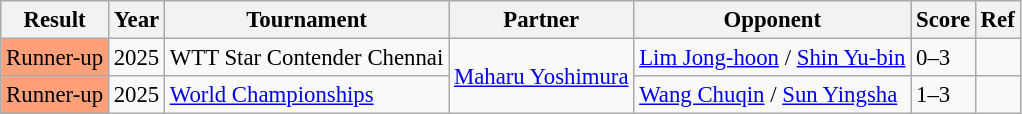<table class="sortable wikitable" style="font-size: 95%;">
<tr>
<th>Result</th>
<th class="unsortable">Year</th>
<th>Tournament</th>
<th>Partner</th>
<th>Opponent</th>
<th>Score</th>
<th class="unsortable">Ref</th>
</tr>
<tr>
<td style="background: #ffa07a;">Runner-up</td>
<td>2025</td>
<td>WTT Star Contender Chennai</td>
<td rowspan="2"><a href='#'>Maharu Yoshimura</a></td>
<td> <a href='#'>Lim Jong-hoon</a> / <a href='#'>Shin Yu-bin</a></td>
<td>0–3</td>
<td></td>
</tr>
<tr>
<td style="background: #ffa07a;">Runner-up</td>
<td>2025</td>
<td><a href='#'>World Championships</a></td>
<td> <a href='#'>Wang Chuqin</a> / <a href='#'>Sun Yingsha</a></td>
<td>1–3</td>
<td></td>
</tr>
</table>
